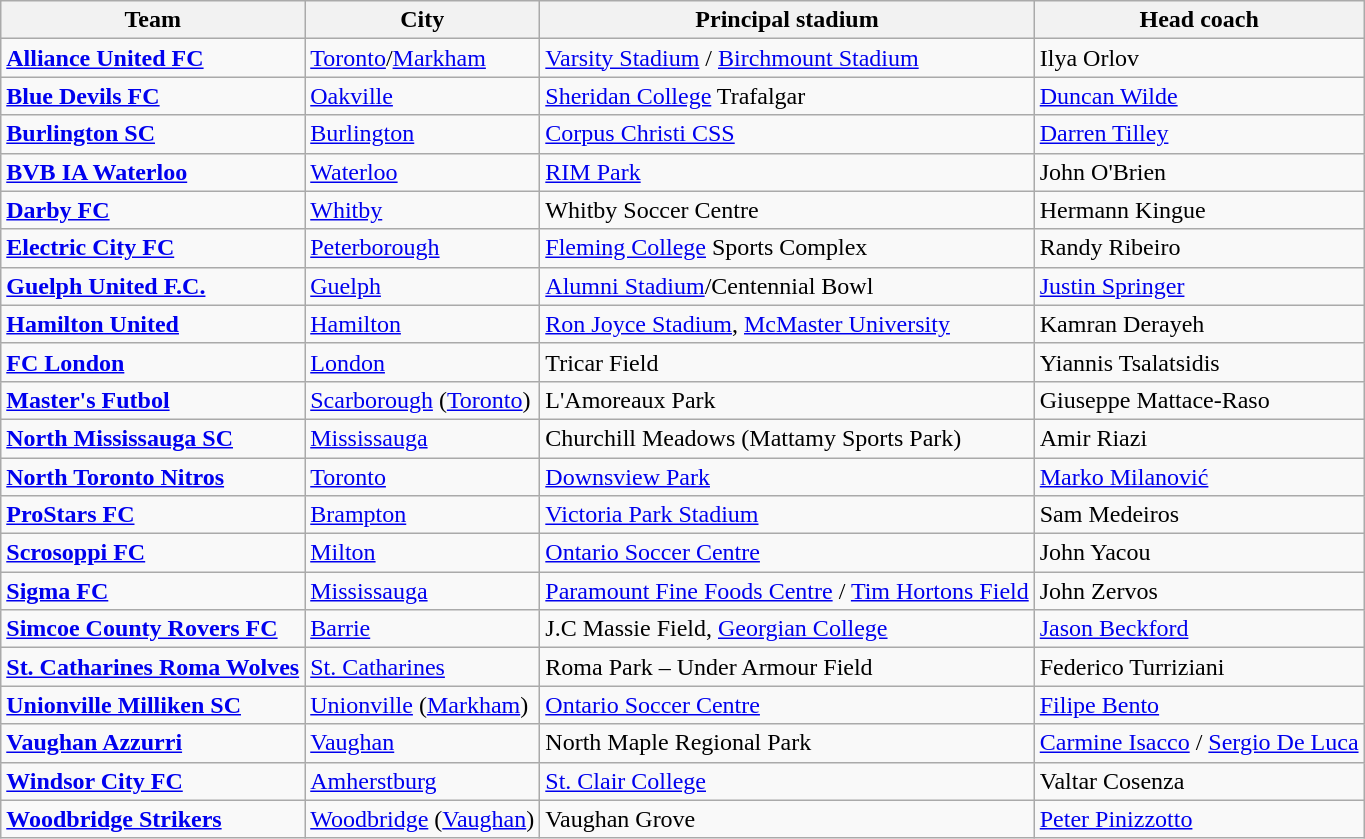<table class="wikitable sortable">
<tr>
<th>Team</th>
<th>City</th>
<th>Principal stadium</th>
<th>Head coach</th>
</tr>
<tr>
<td><strong><a href='#'>Alliance United FC</a></strong></td>
<td><a href='#'>Toronto</a>/<a href='#'>Markham</a></td>
<td><a href='#'>Varsity Stadium</a> / <a href='#'>Birchmount Stadium</a></td>
<td>Ilya Orlov</td>
</tr>
<tr>
<td><strong><a href='#'>Blue Devils FC</a></strong></td>
<td><a href='#'>Oakville</a></td>
<td><a href='#'>Sheridan College</a> Trafalgar</td>
<td><a href='#'>Duncan Wilde</a></td>
</tr>
<tr>
<td><strong><a href='#'>Burlington SC</a></strong></td>
<td><a href='#'>Burlington</a></td>
<td><a href='#'>Corpus Christi CSS</a></td>
<td><a href='#'>Darren Tilley</a></td>
</tr>
<tr>
<td><strong><a href='#'>BVB IA Waterloo</a></strong></td>
<td><a href='#'>Waterloo</a></td>
<td><a href='#'>RIM Park</a></td>
<td>John O'Brien</td>
</tr>
<tr>
<td><strong><a href='#'>Darby FC</a></strong></td>
<td><a href='#'>Whitby</a></td>
<td>Whitby Soccer Centre</td>
<td>Hermann Kingue</td>
</tr>
<tr>
<td><strong><a href='#'>Electric City FC</a></strong></td>
<td><a href='#'>Peterborough</a></td>
<td><a href='#'>Fleming College</a> Sports Complex</td>
<td>Randy Ribeiro</td>
</tr>
<tr>
<td><strong><a href='#'>Guelph United F.C.</a></strong></td>
<td><a href='#'>Guelph</a></td>
<td><a href='#'>Alumni Stadium</a>/Centennial Bowl</td>
<td><a href='#'>Justin Springer</a></td>
</tr>
<tr>
<td><strong><a href='#'>Hamilton United</a></strong></td>
<td><a href='#'>Hamilton</a></td>
<td><a href='#'>Ron Joyce Stadium</a>, <a href='#'>McMaster University</a></td>
<td>Kamran Derayeh</td>
</tr>
<tr>
<td><strong><a href='#'>FC London</a></strong></td>
<td><a href='#'>London</a></td>
<td>Tricar Field</td>
<td>Yiannis Tsalatsidis</td>
</tr>
<tr>
<td><strong><a href='#'>Master's Futbol</a></strong></td>
<td><a href='#'>Scarborough</a> (<a href='#'>Toronto</a>)</td>
<td>L'Amoreaux Park</td>
<td>Giuseppe Mattace-Raso</td>
</tr>
<tr>
<td><strong><a href='#'>North Mississauga SC</a></strong></td>
<td><a href='#'>Mississauga</a></td>
<td>Churchill Meadows (Mattamy Sports Park)</td>
<td>Amir Riazi</td>
</tr>
<tr>
<td><strong><a href='#'>North Toronto Nitros</a></strong></td>
<td><a href='#'>Toronto</a></td>
<td><a href='#'>Downsview Park</a></td>
<td><a href='#'>Marko Milanović</a></td>
</tr>
<tr>
<td><strong><a href='#'>ProStars FC</a></strong></td>
<td><a href='#'>Brampton</a></td>
<td><a href='#'>Victoria Park Stadium</a></td>
<td>Sam Medeiros</td>
</tr>
<tr>
<td><strong><a href='#'>Scrosoppi FC</a></strong></td>
<td><a href='#'>Milton</a></td>
<td><a href='#'>Ontario Soccer Centre</a></td>
<td>John Yacou</td>
</tr>
<tr>
<td><strong><a href='#'>Sigma FC</a></strong></td>
<td><a href='#'>Mississauga</a></td>
<td><a href='#'>Paramount Fine Foods Centre</a> / <a href='#'>Tim Hortons Field</a></td>
<td>John Zervos</td>
</tr>
<tr>
<td><strong><a href='#'>Simcoe County Rovers FC</a></strong></td>
<td><a href='#'>Barrie</a></td>
<td>J.C Massie Field, <a href='#'>Georgian College</a></td>
<td><a href='#'>Jason Beckford</a></td>
</tr>
<tr>
<td><strong><a href='#'>St. Catharines Roma Wolves</a></strong></td>
<td><a href='#'>St. Catharines</a></td>
<td>Roma Park – Under Armour Field</td>
<td>Federico Turriziani</td>
</tr>
<tr>
<td><strong><a href='#'>Unionville Milliken SC</a></strong></td>
<td><a href='#'>Unionville</a> (<a href='#'>Markham</a>)</td>
<td><a href='#'>Ontario Soccer Centre</a></td>
<td><a href='#'>Filipe Bento</a></td>
</tr>
<tr>
<td><strong><a href='#'>Vaughan Azzurri</a></strong></td>
<td><a href='#'>Vaughan</a></td>
<td>North Maple Regional Park</td>
<td><a href='#'>Carmine Isacco</a> / <a href='#'>Sergio De Luca</a></td>
</tr>
<tr>
<td><strong><a href='#'>Windsor City FC</a></strong></td>
<td><a href='#'>Amherstburg</a></td>
<td><a href='#'>St. Clair College</a></td>
<td>Valtar Cosenza</td>
</tr>
<tr>
<td><strong><a href='#'>Woodbridge Strikers</a></strong></td>
<td><a href='#'>Woodbridge</a> (<a href='#'>Vaughan</a>)</td>
<td>Vaughan Grove</td>
<td><a href='#'>Peter Pinizzotto</a></td>
</tr>
</table>
